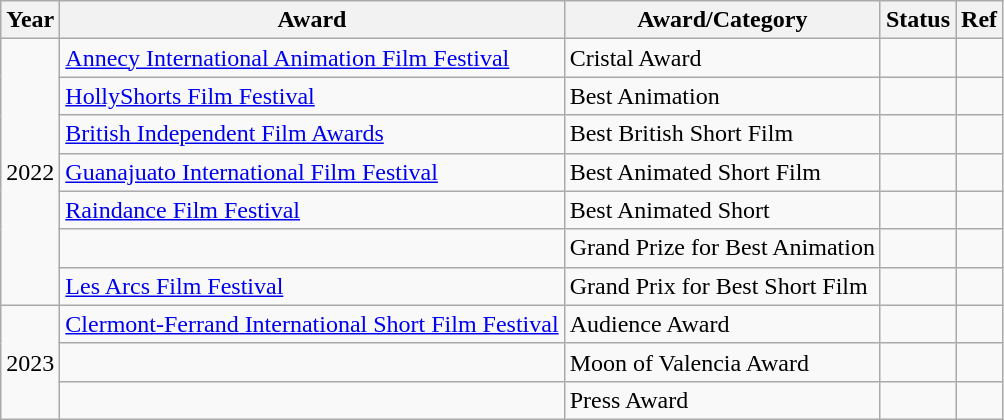<table class="wikitable">
<tr>
<th>Year</th>
<th>Award</th>
<th>Award/Category</th>
<th>Status</th>
<th>Ref</th>
</tr>
<tr>
<td rowspan="7">2022</td>
<td><a href='#'>Annecy International Animation Film Festival</a></td>
<td>Cristal Award</td>
<td></td>
<td></td>
</tr>
<tr>
<td><a href='#'>HollyShorts Film Festival</a></td>
<td>Best Animation</td>
<td></td>
<td></td>
</tr>
<tr>
<td><a href='#'>British Independent Film Awards</a></td>
<td>Best British Short Film</td>
<td></td>
<td></td>
</tr>
<tr>
<td><a href='#'>Guanajuato International Film Festival</a></td>
<td>Best Animated Short Film</td>
<td></td>
<td></td>
</tr>
<tr>
<td><a href='#'>Raindance Film Festival</a></td>
<td>Best Animated Short</td>
<td></td>
<td></td>
</tr>
<tr>
<td></td>
<td>Grand Prize for Best Animation</td>
<td></td>
<td></td>
</tr>
<tr>
<td><a href='#'>Les Arcs Film Festival</a></td>
<td>Grand Prix for Best Short Film</td>
<td></td>
<td></td>
</tr>
<tr>
<td rowspan="3">2023</td>
<td><a href='#'>Clermont-Ferrand International Short Film Festival</a></td>
<td>Audience Award</td>
<td></td>
<td></td>
</tr>
<tr>
<td></td>
<td>Moon of Valencia Award</td>
<td></td>
<td></td>
</tr>
<tr>
<td></td>
<td>Press Award</td>
<td></td>
<td></td>
</tr>
</table>
